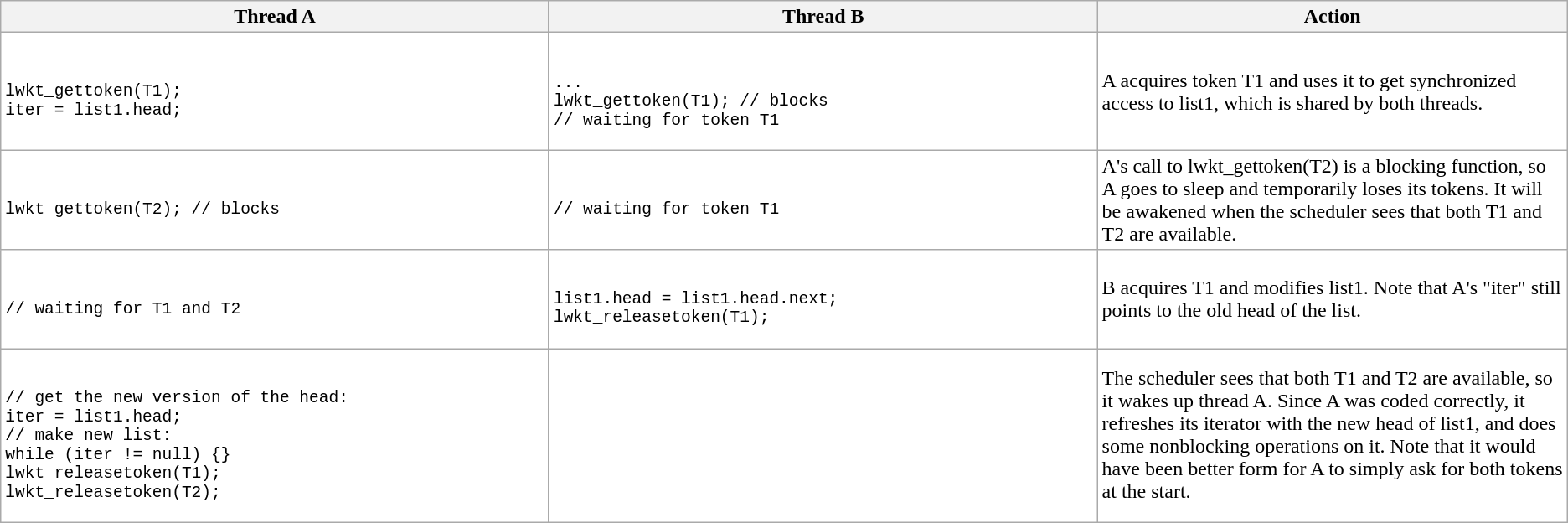<table class="wikitable" style="background-color:white">
<tr>
<th width="35%">Thread A</th>
<th width="35%">Thread B</th>
<th>Action</th>
</tr>
<tr>
<td><pre><br>lwkt_gettoken(T1);
iter = list1.head;
</pre></td>
<td><pre><br>...
lwkt_gettoken(T1); // blocks
// waiting for token T1
</pre></td>
<td>A acquires token T1 and uses it to get synchronized access to list1, which is shared by both threads.</td>
</tr>
<tr>
<td><pre><br>lwkt_gettoken(T2); // blocks
</pre></td>
<td><pre><br>// waiting for token T1
</pre></td>
<td>A's call to lwkt_gettoken(T2) is a blocking function, so A goes to sleep and temporarily loses its tokens.  It will be awakened when the scheduler sees that both T1 and T2 are available.</td>
</tr>
<tr>
<td><pre><br>// waiting for T1 and T2
</pre></td>
<td><pre><br>list1.head = list1.head.next;
lwkt_releasetoken(T1);
</pre></td>
<td>B acquires T1 and modifies list1.  Note that A's "iter" still points to the old head of the list.</td>
</tr>
<tr>
<td><pre><br>// get the new version of the head:
iter = list1.head; 
// make new list:
while (iter != null) {}
lwkt_releasetoken(T1);
lwkt_releasetoken(T2);
</pre></td>
<td> </td>
<td>The scheduler sees that both T1 and T2 are available, so it wakes up thread A. Since A was coded correctly, it refreshes its iterator with the new head of list1, and does some nonblocking operations on it. Note that it would have been better form for A to simply ask for both tokens at the start.</td>
</tr>
</table>
